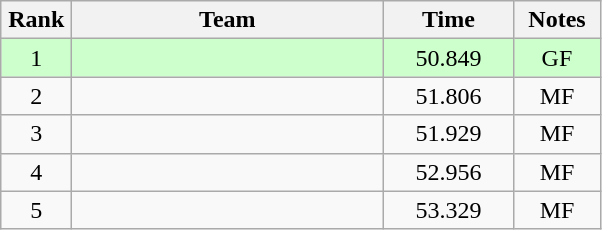<table class=wikitable style="text-align:center">
<tr>
<th width=40>Rank</th>
<th width=200>Team</th>
<th width=80>Time</th>
<th width=50>Notes</th>
</tr>
<tr bgcolor="#ccffcc">
<td>1</td>
<td align=left></td>
<td>50.849</td>
<td>GF</td>
</tr>
<tr>
<td>2</td>
<td align=left></td>
<td>51.806</td>
<td>MF</td>
</tr>
<tr>
<td>3</td>
<td align=left></td>
<td>51.929</td>
<td>MF</td>
</tr>
<tr>
<td>4</td>
<td align=left></td>
<td>52.956</td>
<td>MF</td>
</tr>
<tr>
<td>5</td>
<td align=left></td>
<td>53.329</td>
<td>MF</td>
</tr>
</table>
